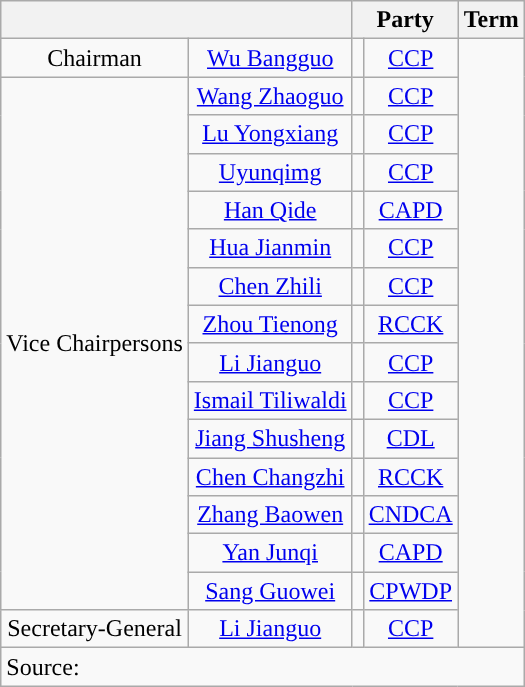<table class="wikitable" style="text-align:center">
<tr>
<th colspan="2"></th>
<th colspan="2">Party</th>
<th>Term</th>
</tr>
<tr>
<td>Chairman</td>
<td><a href='#'>Wu Bangguo</a></td>
<td style="background:"></td>
<td><a href='#'>CCP</a></td>
<td rowspan="16"></td>
</tr>
<tr>
<td rowspan="14">Vice Chairpersons</td>
<td><a href='#'>Wang Zhaoguo</a></td>
<td style="background:"></td>
<td><a href='#'>CCP</a></td>
</tr>
<tr>
<td><a href='#'>Lu Yongxiang</a></td>
<td style="background:"></td>
<td><a href='#'>CCP</a></td>
</tr>
<tr>
<td><a href='#'>Uyunqimg</a></td>
<td style="background:"></td>
<td><a href='#'>CCP</a></td>
</tr>
<tr>
<td><a href='#'>Han Qide</a></td>
<td style="background:"></td>
<td><a href='#'>CAPD</a></td>
</tr>
<tr>
<td><a href='#'>Hua Jianmin</a></td>
<td style="background:"></td>
<td><a href='#'>CCP</a></td>
</tr>
<tr>
<td><a href='#'>Chen Zhili</a></td>
<td style="background:"></td>
<td><a href='#'>CCP</a></td>
</tr>
<tr>
<td><a href='#'>Zhou Tienong</a></td>
<td style="background:"></td>
<td><a href='#'>RCCK</a></td>
</tr>
<tr>
<td><a href='#'>Li Jianguo</a></td>
<td style="background:"></td>
<td><a href='#'>CCP</a></td>
</tr>
<tr>
<td><a href='#'>Ismail Tiliwaldi</a></td>
<td style="background:"></td>
<td><a href='#'>CCP</a></td>
</tr>
<tr>
<td><a href='#'>Jiang Shusheng</a></td>
<td style="background:"></td>
<td><a href='#'>CDL</a></td>
</tr>
<tr>
<td><a href='#'>Chen Changzhi</a></td>
<td style="background:"></td>
<td><a href='#'>RCCK</a></td>
</tr>
<tr>
<td><a href='#'>Zhang Baowen</a></td>
<td style="background:"></td>
<td><a href='#'>CNDCA</a></td>
</tr>
<tr>
<td><a href='#'>Yan Junqi</a></td>
<td style="background:"></td>
<td><a href='#'>CAPD</a></td>
</tr>
<tr>
<td><a href='#'>Sang Guowei</a></td>
<td style="background:"></td>
<td><a href='#'>CPWDP</a></td>
</tr>
<tr>
<td>Secretary-General</td>
<td><a href='#'>Li Jianguo</a></td>
<td style="background:"></td>
<td><a href='#'>CCP</a></td>
</tr>
<tr>
<td colspan="5" align="left">Source:</td>
</tr>
</table>
